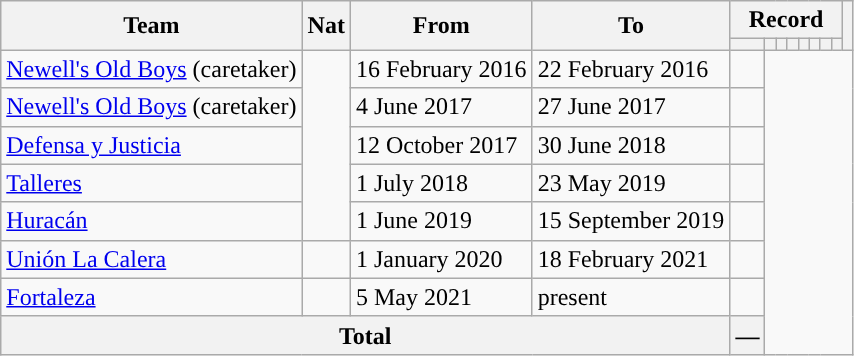<table class="wikitable" style="text-align: center">
<tr>
<th rowspan="2">Team</th>
<th rowspan="2">Nat</th>
<th rowspan="2">From</th>
<th rowspan="2">To</th>
<th colspan="8">Record</th>
<th rowspan="2"></th>
</tr>
<tr>
<th></th>
<th></th>
<th></th>
<th></th>
<th></th>
<th></th>
<th></th>
<th></th>
</tr>
<tr align=center>
<td align=left><a href='#'>Newell's Old Boys</a> (caretaker)</td>
<td rowspan="5"></td>
<td align=left>16 February 2016</td>
<td align=left>22 February 2016<br></td>
<td></td>
</tr>
<tr align=center>
<td align=left><a href='#'>Newell's Old Boys</a> (caretaker)</td>
<td align=left>4 June 2017</td>
<td align=left>27 June 2017<br></td>
<td></td>
</tr>
<tr align=center>
<td align=left><a href='#'>Defensa y Justicia</a></td>
<td align=left>12 October 2017</td>
<td align=left>30 June 2018<br></td>
<td></td>
</tr>
<tr align=center>
<td align=left><a href='#'>Talleres</a></td>
<td align=left>1 July 2018</td>
<td align=left>23 May 2019<br></td>
<td></td>
</tr>
<tr align=center>
<td align=left><a href='#'>Huracán</a></td>
<td align=left>1 June 2019</td>
<td align=left>15 September 2019<br></td>
<td></td>
</tr>
<tr align=center>
<td align=left><a href='#'>Unión La Calera</a></td>
<td></td>
<td align=left>1 January 2020</td>
<td align=left>18 February 2021<br></td>
<td></td>
</tr>
<tr align=center>
<td align=left><a href='#'>Fortaleza</a></td>
<td></td>
<td align=left>5 May 2021</td>
<td align=left>present<br></td>
<td></td>
</tr>
<tr align=center>
<th colspan="4">Total<br></th>
<th>—</th>
</tr>
</table>
